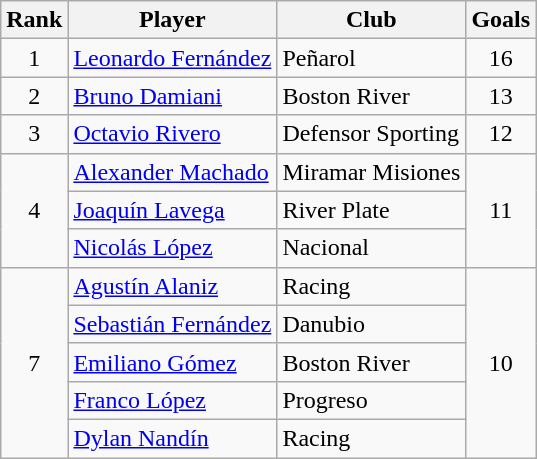<table class="wikitable" style="text-align:center">
<tr>
<th>Rank</th>
<th>Player</th>
<th>Club</th>
<th>Goals</th>
</tr>
<tr>
<td>1</td>
<td align="left"> <a href='#'>Leonardo Fernández</a></td>
<td align="left">Peñarol</td>
<td>16</td>
</tr>
<tr>
<td>2</td>
<td align="left"> <a href='#'>Bruno Damiani</a></td>
<td align="left">Boston River</td>
<td>13</td>
</tr>
<tr>
<td>3</td>
<td align="left"> <a href='#'>Octavio Rivero</a></td>
<td align="left">Defensor Sporting</td>
<td>12</td>
</tr>
<tr>
<td rowspan=3>4</td>
<td align="left"> <a href='#'>Alexander Machado</a></td>
<td align="left">Miramar Misiones</td>
<td rowspan=3>11</td>
</tr>
<tr>
<td align="left"> <a href='#'>Joaquín Lavega</a></td>
<td align="left">River Plate</td>
</tr>
<tr>
<td align="left"> <a href='#'>Nicolás López</a></td>
<td align="left">Nacional</td>
</tr>
<tr>
<td rowspan=5>7</td>
<td align="left"> <a href='#'>Agustín Alaniz</a></td>
<td align="left">Racing</td>
<td rowspan=5>10</td>
</tr>
<tr>
<td align="left"> <a href='#'>Sebastián Fernández</a></td>
<td align="left">Danubio</td>
</tr>
<tr>
<td align="left"> <a href='#'>Emiliano Gómez</a></td>
<td align="left">Boston River</td>
</tr>
<tr>
<td align="left"> <a href='#'>Franco López</a></td>
<td align="left">Progreso</td>
</tr>
<tr>
<td align="left"> <a href='#'>Dylan Nandín</a></td>
<td align="left">Racing</td>
</tr>
</table>
